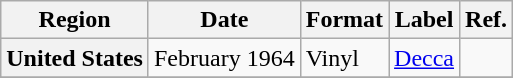<table class="wikitable plainrowheaders">
<tr>
<th scope="col">Region</th>
<th scope="col">Date</th>
<th scope="col">Format</th>
<th scope="col">Label</th>
<th scope="col">Ref.</th>
</tr>
<tr>
<th scope="row">United States</th>
<td>February 1964</td>
<td>Vinyl</td>
<td><a href='#'>Decca</a></td>
<td></td>
</tr>
<tr>
</tr>
</table>
